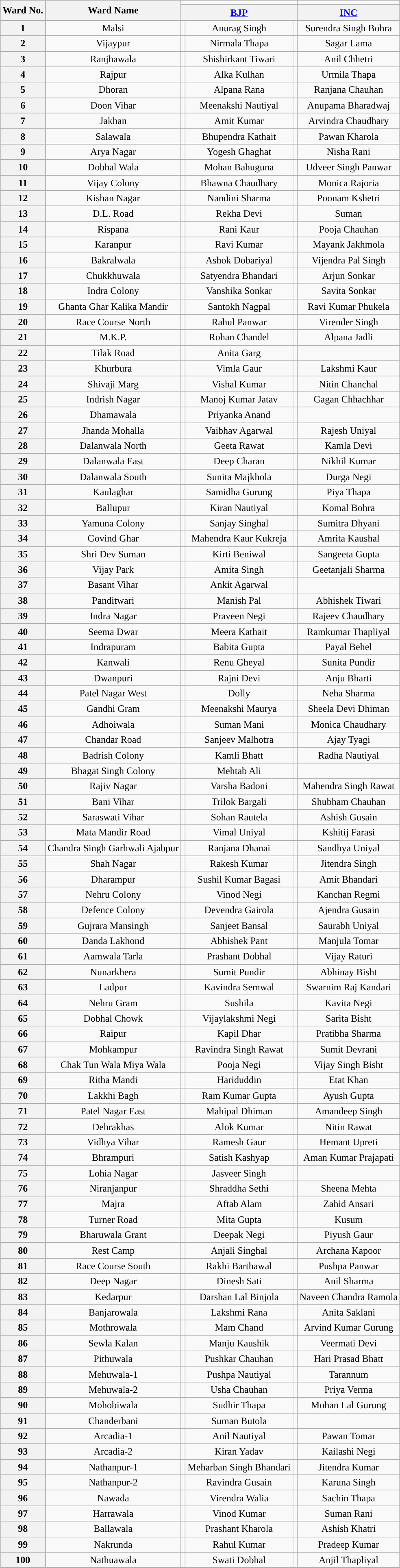<table class="wikitable sortable" style="text-align:center;">
<tr>
<th rowspan="2">Ward No.</th>
<th rowspan="2">Ward Name</th>
<td colspan="3" style="background:"></td>
<td colspan="3" style="background:"></td>
</tr>
<tr>
<th colspan="3"><a href='#'>BJP</a></th>
<th colspan="3"><a href='#'>INC</a></th>
</tr>
<tr>
<th>1</th>
<td>Malsi</td>
<td></td>
<td>Anurag Singh</td>
<td></td>
<td>Surendra Singh Bohra</td>
</tr>
<tr>
<th>2</th>
<td>Vijaypur</td>
<td></td>
<td>Nirmala Thapa</td>
<td></td>
<td>Sagar Lama</td>
</tr>
<tr>
<th>3</th>
<td>Ranjhawala</td>
<td></td>
<td>Shishirkant Tiwari</td>
<td></td>
<td>Anil Chhetri</td>
</tr>
<tr>
<th>4</th>
<td>Rajpur</td>
<td></td>
<td>Alka Kulhan</td>
<td></td>
<td>Urmila Thapa</td>
</tr>
<tr>
<th>5</th>
<td>Dhoran</td>
<td></td>
<td>Alpana Rana</td>
<td></td>
<td>Ranjana Chauhan</td>
</tr>
<tr>
<th>6</th>
<td>Doon Vihar</td>
<td></td>
<td>Meenakshi Nautiyal</td>
<td></td>
<td>Anupama Bharadwaj</td>
</tr>
<tr>
<th>7</th>
<td>Jakhan</td>
<td></td>
<td>Amit Kumar</td>
<td></td>
<td>Arvindra Chaudhary</td>
</tr>
<tr>
<th>8</th>
<td>Salawala</td>
<td></td>
<td>Bhupendra Kathait</td>
<td></td>
<td>Pawan Kharola</td>
</tr>
<tr>
<th>9</th>
<td>Arya Nagar</td>
<td></td>
<td>Yogesh Ghaghat</td>
<td></td>
<td>Nisha Rani</td>
</tr>
<tr>
<th>10</th>
<td>Dobhal Wala</td>
<td></td>
<td>Mohan Bahuguna</td>
<td></td>
<td>Udveer Singh Panwar</td>
</tr>
<tr>
<th>11</th>
<td>Vijay Colony</td>
<td></td>
<td>Bhawna Chaudhary</td>
<td></td>
<td>Monica Rajoria</td>
</tr>
<tr>
<th>12</th>
<td>Kishan Nagar</td>
<td></td>
<td>Nandini Sharma</td>
<td></td>
<td>Poonam Kshetri</td>
</tr>
<tr>
<th>13</th>
<td>D.L. Road</td>
<td></td>
<td>Rekha Devi</td>
<td></td>
<td>Suman</td>
</tr>
<tr>
<th>14</th>
<td>Rispana</td>
<td></td>
<td>Rani Kaur</td>
<td></td>
<td>Pooja Chauhan</td>
</tr>
<tr>
<th>15</th>
<td>Karanpur</td>
<td></td>
<td>Ravi Kumar</td>
<td></td>
<td>Mayank Jakhmola</td>
</tr>
<tr>
<th>16</th>
<td>Bakralwala</td>
<td></td>
<td>Ashok Dobariyal</td>
<td></td>
<td>Vijendra Pal Singh</td>
</tr>
<tr>
<th>17</th>
<td>Chukkhuwala</td>
<td></td>
<td>Satyendra Bhandari</td>
<td></td>
<td>Arjun Sonkar</td>
</tr>
<tr>
<th>18</th>
<td>Indra Colony</td>
<td></td>
<td>Vanshika Sonkar</td>
<td></td>
<td>Savita Sonkar</td>
</tr>
<tr>
<th>19</th>
<td>Ghanta Ghar Kalika Mandir</td>
<td></td>
<td>Santokh Nagpal</td>
<td></td>
<td>Ravi Kumar Phukela</td>
</tr>
<tr>
<th>20</th>
<td>Race Course North</td>
<td></td>
<td>Rahul Panwar</td>
<td></td>
<td>Virender Singh</td>
</tr>
<tr>
<th>21</th>
<td>M.K.P.</td>
<td></td>
<td>Rohan Chandel</td>
<td></td>
<td>Alpana Jadli</td>
</tr>
<tr>
<th>22</th>
<td>Tilak Road</td>
<td></td>
<td>Anita Garg</td>
<td></td>
<td></td>
</tr>
<tr>
<th>23</th>
<td>Khurbura</td>
<td></td>
<td>Vimla Gaur</td>
<td></td>
<td>Lakshmi Kaur</td>
</tr>
<tr>
<th>24</th>
<td>Shivaji Marg</td>
<td></td>
<td>Vishal Kumar</td>
<td></td>
<td>Nitin Chanchal</td>
</tr>
<tr>
<th>25</th>
<td>Indrish Nagar</td>
<td></td>
<td>Manoj Kumar Jatav</td>
<td></td>
<td>Gagan Chhachhar</td>
</tr>
<tr>
<th>26</th>
<td>Dhamawala</td>
<td></td>
<td>Priyanka Anand</td>
<td></td>
<td></td>
</tr>
<tr>
<th>27</th>
<td>Jhanda Mohalla</td>
<td></td>
<td>Vaibhav Agarwal</td>
<td></td>
<td>Rajesh Uniyal</td>
</tr>
<tr>
<th>28</th>
<td>Dalanwala North</td>
<td></td>
<td>Geeta Rawat</td>
<td></td>
<td>Kamla Devi</td>
</tr>
<tr>
<th>29</th>
<td>Dalanwala East</td>
<td></td>
<td>Deep Charan</td>
<td></td>
<td>Nikhil Kumar</td>
</tr>
<tr>
<th>30</th>
<td>Dalanwala South</td>
<td></td>
<td>Sunita Majkhola</td>
<td></td>
<td>Durga Negi</td>
</tr>
<tr>
<th>31</th>
<td>Kaulaghar</td>
<td></td>
<td>Samidha Gurung</td>
<td></td>
<td>Piya Thapa</td>
</tr>
<tr>
<th>32</th>
<td>Ballupur</td>
<td></td>
<td>Kiran Nautiyal</td>
<td></td>
<td>Komal Bohra</td>
</tr>
<tr>
<th>33</th>
<td>Yamuna Colony</td>
<td></td>
<td>Sanjay Singhal</td>
<td></td>
<td>Sumitra Dhyani</td>
</tr>
<tr>
<th>34</th>
<td>Govind Ghar</td>
<td></td>
<td>Mahendra Kaur Kukreja</td>
<td></td>
<td>Amrita Kaushal</td>
</tr>
<tr>
<th>35</th>
<td>Shri Dev Suman</td>
<td></td>
<td>Kirti Beniwal</td>
<td></td>
<td>Sangeeta Gupta</td>
</tr>
<tr>
<th>36</th>
<td>Vijay Park</td>
<td></td>
<td>Amita Singh</td>
<td></td>
<td>Geetanjali Sharma</td>
</tr>
<tr>
<th>37</th>
<td>Basant Vihar</td>
<td></td>
<td>Ankit Agarwal</td>
<td></td>
<td></td>
</tr>
<tr>
<th>38</th>
<td>Panditwari</td>
<td></td>
<td>Manish Pal</td>
<td></td>
<td>Abhishek Tiwari</td>
</tr>
<tr>
<th>39</th>
<td>Indra Nagar</td>
<td></td>
<td>Praveen Negi</td>
<td></td>
<td>Rajeev Chaudhary</td>
</tr>
<tr>
<th>40</th>
<td>Seema Dwar</td>
<td></td>
<td>Meera Kathait</td>
<td></td>
<td>Ramkumar Thapliyal</td>
</tr>
<tr>
<th>41</th>
<td>Indrapuram</td>
<td></td>
<td>Babita Gupta</td>
<td></td>
<td>Payal Behel</td>
</tr>
<tr>
<th>42</th>
<td>Kanwali</td>
<td></td>
<td>Renu Gheyal</td>
<td></td>
<td>Sunita Pundir</td>
</tr>
<tr>
<th>43</th>
<td>Dwanpuri</td>
<td></td>
<td>Rajni Devi</td>
<td></td>
<td>Anju Bharti</td>
</tr>
<tr>
<th>44</th>
<td>Patel Nagar West</td>
<td></td>
<td>Dolly</td>
<td></td>
<td>Neha Sharma</td>
</tr>
<tr>
<th>45</th>
<td>Gandhi Gram</td>
<td></td>
<td>Meenakshi Maurya</td>
<td></td>
<td>Sheela Devi Dhiman</td>
</tr>
<tr>
<th>46</th>
<td>Adhoiwala</td>
<td></td>
<td>Suman Mani</td>
<td></td>
<td>Monica Chaudhary</td>
</tr>
<tr>
<th>47</th>
<td>Chandar Road</td>
<td></td>
<td>Sanjeev Malhotra</td>
<td></td>
<td>Ajay Tyagi</td>
</tr>
<tr>
<th>48</th>
<td>Badrish Colony</td>
<td></td>
<td>Kamli Bhatt</td>
<td></td>
<td>Radha Nautiyal</td>
</tr>
<tr>
<th>49</th>
<td>Bhagat Singh Colony</td>
<td></td>
<td>Mehtab Ali</td>
<td></td>
<td></td>
</tr>
<tr>
<th>50</th>
<td>Rajiv Nagar</td>
<td></td>
<td>Varsha Badoni</td>
<td></td>
<td>Mahendra Singh Rawat</td>
</tr>
<tr>
<th>51</th>
<td>Bani Vihar</td>
<td></td>
<td>Trilok Bargali</td>
<td></td>
<td>Shubham Chauhan</td>
</tr>
<tr>
<th>52</th>
<td>Saraswati Vihar</td>
<td></td>
<td>Sohan Rautela</td>
<td></td>
<td>Ashish Gusain</td>
</tr>
<tr>
<th>53</th>
<td>Mata Mandir Road</td>
<td></td>
<td>Vimal Uniyal</td>
<td></td>
<td>Kshitij Farasi</td>
</tr>
<tr>
<th>54</th>
<td>Chandra Singh Garhwali Ajabpur</td>
<td></td>
<td>Ranjana Dhanai</td>
<td></td>
<td>Sandhya Uniyal</td>
</tr>
<tr>
<th>55</th>
<td>Shah Nagar</td>
<td></td>
<td>Rakesh Kumar</td>
<td></td>
<td>Jitendra Singh</td>
</tr>
<tr>
<th>56</th>
<td>Dharampur</td>
<td></td>
<td>Sushil Kumar Bagasi</td>
<td></td>
<td>Amit Bhandari</td>
</tr>
<tr>
<th>57</th>
<td>Nehru Colony</td>
<td></td>
<td>Vinod Negi</td>
<td></td>
<td>Kanchan Regmi</td>
</tr>
<tr>
<th>58</th>
<td>Defence Colony</td>
<td></td>
<td>Devendra Gairola</td>
<td></td>
<td>Ajendra Gusain</td>
</tr>
<tr>
<th>59</th>
<td>Gujrara Mansingh</td>
<td></td>
<td>Sanjeet Bansal</td>
<td></td>
<td>Saurabh Uniyal</td>
</tr>
<tr>
<th>60</th>
<td>Danda Lakhond</td>
<td></td>
<td>Abhishek Pant</td>
<td></td>
<td>Manjula Tomar</td>
</tr>
<tr>
<th>61</th>
<td>Aamwala Tarla</td>
<td></td>
<td>Prashant Dobhal</td>
<td></td>
<td>Vijay Raturi</td>
</tr>
<tr>
<th>62</th>
<td>Nunarkhera</td>
<td></td>
<td>Sumit Pundir</td>
<td></td>
<td>Abhinay Bisht</td>
</tr>
<tr>
<th>63</th>
<td>Ladpur</td>
<td></td>
<td>Kavindra Semwal</td>
<td></td>
<td>Swarnim Raj Kandari</td>
</tr>
<tr>
<th>64</th>
<td>Nehru Gram</td>
<td></td>
<td>Sushila</td>
<td></td>
<td>Kavita Negi</td>
</tr>
<tr>
<th>65</th>
<td>Dobhal Chowk</td>
<td></td>
<td>Vijaylakshmi Negi</td>
<td></td>
<td>Sarita Bisht</td>
</tr>
<tr>
<th>66</th>
<td>Raipur</td>
<td></td>
<td>Kapil Dhar</td>
<td></td>
<td>Pratibha Sharma</td>
</tr>
<tr>
<th>67</th>
<td>Mohkampur</td>
<td></td>
<td>Ravindra Singh Rawat</td>
<td></td>
<td>Sumit Devrani</td>
</tr>
<tr>
<th>68</th>
<td>Chak Tun Wala Miya Wala</td>
<td></td>
<td>Pooja Negi</td>
<td></td>
<td>Vijay Singh Bisht</td>
</tr>
<tr>
<th>69</th>
<td>Ritha Mandi</td>
<td></td>
<td>Hariduddin</td>
<td></td>
<td>Etat Khan</td>
</tr>
<tr>
<th>70</th>
<td>Lakkhi Bagh</td>
<td></td>
<td>Ram Kumar Gupta</td>
<td></td>
<td>Ayush Gupta</td>
</tr>
<tr>
<th>71</th>
<td>Patel Nagar East</td>
<td></td>
<td>Mahipal Dhiman</td>
<td></td>
<td>Amandeep Singh</td>
</tr>
<tr>
<th>72</th>
<td>Dehrakhas</td>
<td></td>
<td>Alok Kumar</td>
<td></td>
<td>Nitin Rawat</td>
</tr>
<tr>
<th>73</th>
<td>Vidhya Vihar</td>
<td></td>
<td>Ramesh Gaur</td>
<td></td>
<td>Hemant Upreti</td>
</tr>
<tr>
<th>74</th>
<td>Bhrampuri</td>
<td></td>
<td>Satish Kashyap</td>
<td></td>
<td>Aman Kumar Prajapati</td>
</tr>
<tr>
<th>75</th>
<td>Lohia Nagar</td>
<td></td>
<td>Jasveer Singh</td>
<td></td>
<td></td>
</tr>
<tr>
<th>76</th>
<td>Niranjanpur</td>
<td></td>
<td>Shraddha Sethi</td>
<td></td>
<td>Sheena Mehta</td>
</tr>
<tr>
<th>77</th>
<td>Majra</td>
<td></td>
<td>Aftab Alam</td>
<td></td>
<td>Zahid Ansari</td>
</tr>
<tr>
<th>78</th>
<td>Turner Road</td>
<td></td>
<td>Mita Gupta</td>
<td></td>
<td>Kusum</td>
</tr>
<tr>
<th>79</th>
<td>Bharuwala Grant</td>
<td></td>
<td>Deepak Negi</td>
<td></td>
<td>Piyush Gaur</td>
</tr>
<tr>
<th>80</th>
<td>Rest Camp</td>
<td></td>
<td>Anjali Singhal</td>
<td></td>
<td>Archana Kapoor</td>
</tr>
<tr>
<th>81</th>
<td>Race Course South</td>
<td></td>
<td>Rakhi Barthawal</td>
<td></td>
<td>Pushpa Panwar</td>
</tr>
<tr>
<th>82</th>
<td>Deep Nagar</td>
<td></td>
<td>Dinesh Sati</td>
<td></td>
<td>Anil Sharma</td>
</tr>
<tr>
<th>83</th>
<td>Kedarpur</td>
<td></td>
<td>Darshan Lal Binjola</td>
<td></td>
<td>Naveen Chandra Ramola</td>
</tr>
<tr>
<th>84</th>
<td>Banjarowala</td>
<td></td>
<td>Lakshmi Rana</td>
<td></td>
<td>Anita Saklani</td>
</tr>
<tr>
<th>85</th>
<td>Mothrowala</td>
<td></td>
<td>Mam Chand</td>
<td></td>
<td>Arvind Kumar Gurung</td>
</tr>
<tr>
<th>86</th>
<td>Sewla Kalan</td>
<td></td>
<td>Manju Kaushik</td>
<td></td>
<td>Veermati Devi</td>
</tr>
<tr>
<th>87</th>
<td>Pithuwala</td>
<td></td>
<td>Pushkar Chauhan</td>
<td></td>
<td>Hari Prasad Bhatt</td>
</tr>
<tr>
<th>88</th>
<td>Mehuwala-1</td>
<td></td>
<td>Pushpa Nautiyal</td>
<td></td>
<td>Tarannum</td>
</tr>
<tr>
<th>89</th>
<td>Mehuwala-2</td>
<td></td>
<td>Usha Chauhan</td>
<td></td>
<td>Priya Verma</td>
</tr>
<tr>
<th>90</th>
<td>Mohobiwala</td>
<td></td>
<td>Sudhir Thapa</td>
<td></td>
<td>Mohan Lal Gurung</td>
</tr>
<tr>
<th>91</th>
<td>Chanderbani</td>
<td></td>
<td>Suman Butola</td>
<td></td>
<td></td>
</tr>
<tr>
<th>92</th>
<td>Arcadia-1</td>
<td></td>
<td>Anil Nautiyal</td>
<td></td>
<td>Pawan Tomar</td>
</tr>
<tr>
<th>93</th>
<td>Arcadia-2</td>
<td></td>
<td>Kiran Yadav</td>
<td></td>
<td>Kailashi Negi</td>
</tr>
<tr>
<th>94</th>
<td>Nathanpur-1</td>
<td></td>
<td>Meharban Singh Bhandari</td>
<td></td>
<td>Jitendra Kumar</td>
</tr>
<tr>
<th>95</th>
<td>Nathanpur-2</td>
<td></td>
<td>Ravindra Gusain</td>
<td></td>
<td>Karuna Singh</td>
</tr>
<tr>
<th>96</th>
<td>Nawada</td>
<td></td>
<td>Virendra Walia</td>
<td></td>
<td>Sachin Thapa</td>
</tr>
<tr>
<th>97</th>
<td>Harrawala</td>
<td></td>
<td>Vinod Kumar</td>
<td></td>
<td>Suman Rani</td>
</tr>
<tr>
<th>98</th>
<td>Ballawala</td>
<td></td>
<td>Prashant Kharola</td>
<td></td>
<td>Ashish Khatri</td>
</tr>
<tr>
<th>99</th>
<td>Nakrunda</td>
<td></td>
<td>Rahul Kumar</td>
<td></td>
<td>Pradeep Kumar</td>
</tr>
<tr>
<th>100</th>
<td>Nathuawala</td>
<td></td>
<td>Swati Dobhal</td>
<td></td>
<td>Anjil Thapliyal</td>
</tr>
</table>
